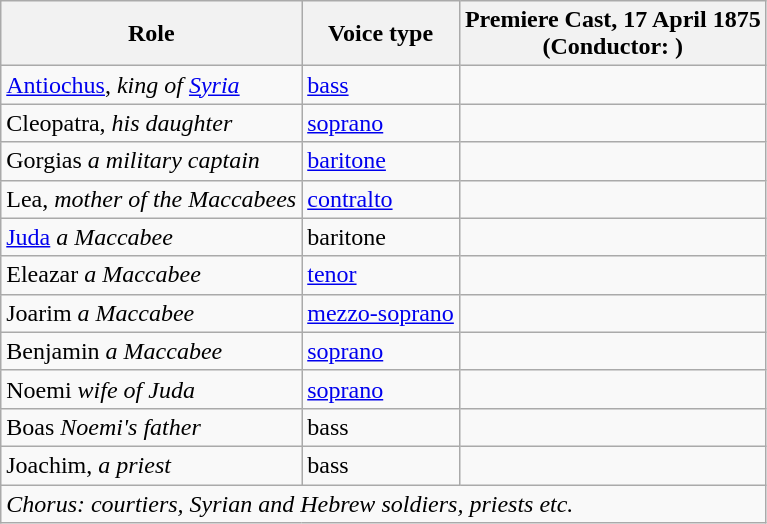<table class="wikitable">
<tr>
<th>Role</th>
<th>Voice type</th>
<th>Premiere Cast, 17 April 1875<br>(Conductor: )</th>
</tr>
<tr>
<td><a href='#'>Antiochus</a>, <em>king of <a href='#'>Syria</a></em></td>
<td><a href='#'>bass</a></td>
<td></td>
</tr>
<tr>
<td>Cleopatra, <em>his daughter</em></td>
<td><a href='#'>soprano</a></td>
<td></td>
</tr>
<tr>
<td>Gorgias <em>a military captain</em></td>
<td><a href='#'>baritone</a></td>
<td></td>
</tr>
<tr>
<td>Lea, <em>mother of the Maccabees</em></td>
<td><a href='#'>contralto</a></td>
<td></td>
</tr>
<tr>
<td><a href='#'>Juda</a> <em> a Maccabee</em></td>
<td>baritone</td>
<td></td>
</tr>
<tr>
<td>Eleazar <em>a Maccabee</em></td>
<td><a href='#'>tenor</a></td>
<td></td>
</tr>
<tr>
<td>Joarim <em> a Maccabee</em></td>
<td><a href='#'>mezzo-soprano</a></td>
<td></td>
</tr>
<tr>
<td>Benjamin <em>a Maccabee</em></td>
<td><a href='#'>soprano</a></td>
<td></td>
</tr>
<tr>
<td>Noemi <em>wife of Juda</em></td>
<td><a href='#'>soprano</a></td>
<td></td>
</tr>
<tr>
<td>Boas <em>Noemi's father</em></td>
<td>bass</td>
<td></td>
</tr>
<tr>
<td>Joachim, <em>a priest</em></td>
<td>bass</td>
<td></td>
</tr>
<tr>
<td colspan="3"><em>Chorus: courtiers, Syrian and Hebrew soldiers, priests etc.</em></td>
</tr>
</table>
